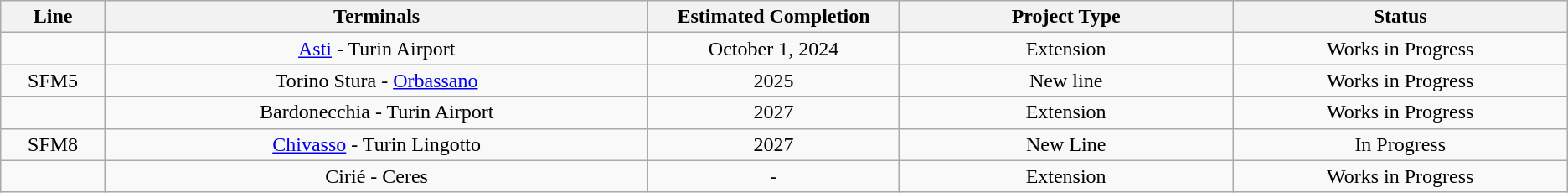<table class="wikitable" style="text-align:center">
<tr>
<th width=5%>Line</th>
<th width=26%>Terminals</th>
<th width=12%>Estimated Completion</th>
<th width=16%>Project Type</th>
<th width=16%>Status</th>
</tr>
<tr>
<td></td>
<td><a href='#'>Asti</a> - Turin Airport</td>
<td>October 1, 2024</td>
<td>Extension</td>
<td>Works in Progress</td>
</tr>
<tr>
<td>SFM5</td>
<td>Torino Stura - <a href='#'>Orbassano</a></td>
<td>2025</td>
<td>New line</td>
<td>Works in Progress</td>
</tr>
<tr>
<td></td>
<td>Bardonecchia - Turin Airport</td>
<td>2027</td>
<td>Extension</td>
<td>Works in Progress</td>
</tr>
<tr>
<td>SFM8</td>
<td><a href='#'>Chivasso</a> - Turin Lingotto</td>
<td>2027</td>
<td>New Line</td>
<td>In Progress</td>
</tr>
<tr>
<td></td>
<td>Cirié - Ceres</td>
<td>-</td>
<td>Extension</td>
<td>Works in Progress</td>
</tr>
</table>
